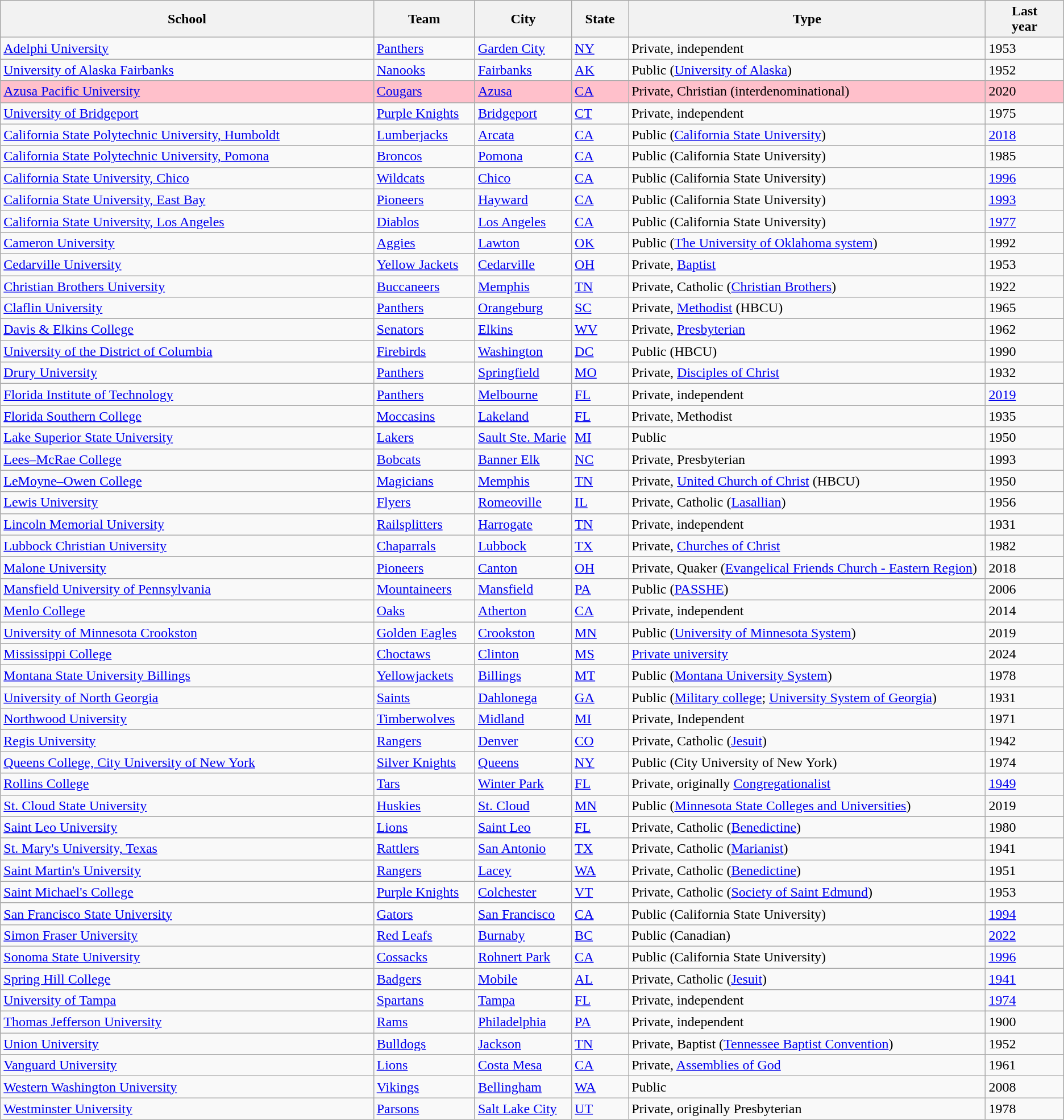<table class="wikitable sortable">
<tr>
<th style=width:45em>School</th>
<th style=width:8em>Team</th>
<th style=width:8em>City</th>
<th style=width:5em>State</th>
<th style=width:40em>Type</th>
<th style=width:08em>Last<br>year</th>
</tr>
<tr>
<td><a href='#'>Adelphi University</a></td>
<td><a href='#'>Panthers</a></td>
<td><a href='#'>Garden City</a></td>
<td><a href='#'>NY</a></td>
<td>Private, independent</td>
<td>1953</td>
</tr>
<tr>
<td><a href='#'>University of Alaska Fairbanks</a></td>
<td><a href='#'>Nanooks</a></td>
<td><a href='#'>Fairbanks</a></td>
<td><a href='#'>AK</a></td>
<td>Public (<a href='#'>University of Alaska</a>)</td>
<td>1952</td>
</tr>
<tr bgcolor=pink>
<td><a href='#'>Azusa Pacific University</a></td>
<td><a href='#'>Cougars</a></td>
<td><a href='#'>Azusa</a></td>
<td><a href='#'>CA</a></td>
<td>Private, Christian (interdenominational)</td>
<td>2020</td>
</tr>
<tr>
<td><a href='#'>University of Bridgeport</a></td>
<td><a href='#'>Purple Knights</a></td>
<td><a href='#'>Bridgeport</a></td>
<td><a href='#'>CT</a></td>
<td>Private, independent</td>
<td>1975</td>
</tr>
<tr>
<td><a href='#'>California State Polytechnic University, Humboldt</a></td>
<td><a href='#'>Lumberjacks</a></td>
<td><a href='#'>Arcata</a></td>
<td><a href='#'>CA</a></td>
<td>Public (<a href='#'>California State University</a>)</td>
<td><a href='#'>2018</a></td>
</tr>
<tr>
<td><a href='#'>California State Polytechnic University, Pomona</a></td>
<td><a href='#'>Broncos</a></td>
<td><a href='#'>Pomona</a></td>
<td><a href='#'>CA</a></td>
<td>Public (California State University)</td>
<td>1985</td>
</tr>
<tr>
<td><a href='#'>California State University, Chico</a></td>
<td><a href='#'>Wildcats</a></td>
<td><a href='#'>Chico</a></td>
<td><a href='#'>CA</a></td>
<td>Public (California State University)</td>
<td><a href='#'>1996</a></td>
</tr>
<tr>
<td><a href='#'>California State University, East Bay</a></td>
<td><a href='#'>Pioneers</a></td>
<td><a href='#'>Hayward</a></td>
<td><a href='#'>CA</a></td>
<td>Public (California State University)</td>
<td><a href='#'>1993</a></td>
</tr>
<tr>
<td><a href='#'>California State University, Los Angeles</a></td>
<td><a href='#'>Diablos</a></td>
<td><a href='#'>Los Angeles</a></td>
<td><a href='#'>CA</a></td>
<td>Public (California State University)</td>
<td><a href='#'>1977</a></td>
</tr>
<tr>
<td><a href='#'>Cameron University</a></td>
<td><a href='#'>Aggies</a></td>
<td><a href='#'>Lawton</a></td>
<td><a href='#'>OK</a></td>
<td>Public (<a href='#'>The University of Oklahoma system</a>)</td>
<td>1992</td>
</tr>
<tr>
<td><a href='#'>Cedarville University</a></td>
<td><a href='#'>Yellow Jackets</a></td>
<td><a href='#'>Cedarville</a></td>
<td><a href='#'>OH</a></td>
<td>Private, <a href='#'>Baptist</a></td>
<td>1953</td>
</tr>
<tr>
<td><a href='#'>Christian Brothers University</a></td>
<td><a href='#'>Buccaneers</a></td>
<td><a href='#'>Memphis</a></td>
<td><a href='#'>TN</a></td>
<td>Private, Catholic (<a href='#'>Christian Brothers</a>)</td>
<td>1922</td>
</tr>
<tr>
<td><a href='#'>Claflin University</a></td>
<td><a href='#'>Panthers</a></td>
<td><a href='#'>Orangeburg</a></td>
<td><a href='#'>SC</a></td>
<td>Private, <a href='#'>Methodist</a> (HBCU)</td>
<td>1965</td>
</tr>
<tr>
<td><a href='#'>Davis & Elkins College</a></td>
<td><a href='#'>Senators</a></td>
<td><a href='#'>Elkins</a></td>
<td><a href='#'>WV</a></td>
<td>Private, <a href='#'>Presbyterian</a></td>
<td>1962</td>
</tr>
<tr>
<td><a href='#'>University of the District of Columbia</a></td>
<td><a href='#'>Firebirds</a></td>
<td><a href='#'>Washington</a></td>
<td><a href='#'>DC</a></td>
<td>Public (HBCU)</td>
<td>1990</td>
</tr>
<tr>
<td><a href='#'>Drury University</a></td>
<td><a href='#'>Panthers</a></td>
<td><a href='#'>Springfield</a></td>
<td><a href='#'>MO</a></td>
<td>Private, <a href='#'>Disciples of Christ</a></td>
<td>1932</td>
</tr>
<tr>
<td><a href='#'>Florida Institute of Technology</a></td>
<td><a href='#'>Panthers</a></td>
<td><a href='#'>Melbourne</a></td>
<td><a href='#'>FL</a></td>
<td>Private, independent</td>
<td><a href='#'>2019</a></td>
</tr>
<tr>
<td><a href='#'>Florida Southern College</a></td>
<td><a href='#'>Moccasins</a></td>
<td><a href='#'>Lakeland</a></td>
<td><a href='#'>FL</a></td>
<td>Private, Methodist</td>
<td>1935</td>
</tr>
<tr>
<td><a href='#'>Lake Superior State University</a></td>
<td><a href='#'>Lakers</a></td>
<td><a href='#'>Sault Ste. Marie</a></td>
<td><a href='#'>MI</a></td>
<td>Public</td>
<td>1950</td>
</tr>
<tr>
<td><a href='#'>Lees–McRae College</a></td>
<td><a href='#'>Bobcats</a></td>
<td><a href='#'>Banner Elk</a></td>
<td><a href='#'>NC</a></td>
<td>Private, Presbyterian</td>
<td>1993</td>
</tr>
<tr>
<td><a href='#'>LeMoyne–Owen College</a></td>
<td><a href='#'>Magicians</a></td>
<td><a href='#'>Memphis</a></td>
<td><a href='#'>TN</a></td>
<td>Private, <a href='#'>United Church of Christ</a> (HBCU)</td>
<td>1950</td>
</tr>
<tr>
<td><a href='#'>Lewis University</a></td>
<td><a href='#'>Flyers</a></td>
<td><a href='#'>Romeoville</a></td>
<td><a href='#'>IL</a></td>
<td>Private, Catholic (<a href='#'>Lasallian</a>)</td>
<td>1956</td>
</tr>
<tr>
<td><a href='#'>Lincoln Memorial University</a></td>
<td><a href='#'>Railsplitters</a></td>
<td><a href='#'>Harrogate</a></td>
<td><a href='#'>TN</a></td>
<td>Private, independent</td>
<td>1931</td>
</tr>
<tr>
<td><a href='#'>Lubbock Christian University</a></td>
<td><a href='#'>Chaparrals</a></td>
<td><a href='#'>Lubbock</a></td>
<td><a href='#'>TX</a></td>
<td>Private, <a href='#'>Churches of Christ</a></td>
<td>1982</td>
</tr>
<tr>
<td><a href='#'>Malone University</a></td>
<td><a href='#'>Pioneers</a></td>
<td><a href='#'>Canton</a></td>
<td><a href='#'>OH</a></td>
<td>Private, Quaker (<a href='#'>Evangelical Friends Church - Eastern Region</a>)</td>
<td>2018</td>
</tr>
<tr>
<td><a href='#'>Mansfield University of Pennsylvania</a></td>
<td><a href='#'>Mountaineers</a></td>
<td><a href='#'>Mansfield</a></td>
<td><a href='#'>PA</a></td>
<td>Public (<a href='#'>PASSHE</a>)</td>
<td>2006</td>
</tr>
<tr>
<td><a href='#'>Menlo College</a></td>
<td><a href='#'>Oaks</a></td>
<td><a href='#'>Atherton</a></td>
<td><a href='#'>CA</a></td>
<td>Private, independent</td>
<td>2014</td>
</tr>
<tr>
<td><a href='#'>University of Minnesota Crookston</a></td>
<td><a href='#'>Golden Eagles</a></td>
<td><a href='#'>Crookston</a></td>
<td><a href='#'>MN</a></td>
<td>Public (<a href='#'>University of Minnesota System</a>)</td>
<td>2019</td>
</tr>
<tr>
<td><a href='#'>Mississippi College</a></td>
<td><a href='#'>Choctaws</a></td>
<td><a href='#'>Clinton</a></td>
<td><a href='#'>MS</a></td>
<td><a href='#'>Private university</a></td>
<td>2024</td>
</tr>
<tr>
<td><a href='#'>Montana State University Billings</a></td>
<td><a href='#'>Yellowjackets</a></td>
<td><a href='#'>Billings</a></td>
<td><a href='#'>MT</a></td>
<td>Public (<a href='#'>Montana University System</a>)</td>
<td>1978</td>
</tr>
<tr>
<td><a href='#'>University of North Georgia</a></td>
<td><a href='#'>Saints</a></td>
<td><a href='#'>Dahlonega</a></td>
<td><a href='#'>GA</a></td>
<td>Public (<a href='#'>Military college</a>; <a href='#'>University System of Georgia</a>)</td>
<td>1931</td>
</tr>
<tr>
<td><a href='#'>Northwood University</a></td>
<td><a href='#'>Timberwolves</a></td>
<td><a href='#'>Midland</a></td>
<td><a href='#'>MI</a></td>
<td>Private, Independent</td>
<td>1971</td>
</tr>
<tr>
<td><a href='#'>Regis University</a></td>
<td><a href='#'>Rangers</a></td>
<td><a href='#'>Denver</a></td>
<td><a href='#'>CO</a></td>
<td>Private, Catholic (<a href='#'>Jesuit</a>)</td>
<td>1942</td>
</tr>
<tr>
<td><a href='#'>Queens College, City University of New York</a></td>
<td><a href='#'>Silver Knights</a></td>
<td><a href='#'>Queens</a></td>
<td><a href='#'>NY</a></td>
<td>Public (City University of New York)</td>
<td>1974</td>
</tr>
<tr>
<td><a href='#'>Rollins College</a></td>
<td><a href='#'>Tars</a></td>
<td><a href='#'>Winter Park</a></td>
<td><a href='#'>FL</a></td>
<td>Private, originally <a href='#'>Congregationalist</a></td>
<td><a href='#'>1949</a></td>
</tr>
<tr>
<td><a href='#'>St. Cloud State University</a></td>
<td><a href='#'>Huskies</a></td>
<td><a href='#'>St. Cloud</a></td>
<td><a href='#'>MN</a></td>
<td>Public (<a href='#'>Minnesota State Colleges and Universities</a>)</td>
<td>2019</td>
</tr>
<tr>
<td><a href='#'>Saint Leo University</a></td>
<td><a href='#'>Lions</a></td>
<td><a href='#'>Saint Leo</a></td>
<td><a href='#'>FL</a></td>
<td>Private, Catholic (<a href='#'>Benedictine</a>)</td>
<td>1980</td>
</tr>
<tr>
<td><a href='#'>St. Mary's University, Texas</a></td>
<td><a href='#'>Rattlers</a></td>
<td><a href='#'>San Antonio</a></td>
<td><a href='#'>TX</a></td>
<td>Private, Catholic (<a href='#'>Marianist</a>)</td>
<td>1941</td>
</tr>
<tr>
<td><a href='#'>Saint Martin's University</a></td>
<td><a href='#'>Rangers</a></td>
<td><a href='#'>Lacey</a></td>
<td><a href='#'>WA</a></td>
<td>Private, Catholic (<a href='#'>Benedictine</a>)</td>
<td>1951</td>
</tr>
<tr>
<td><a href='#'>Saint Michael's College</a></td>
<td><a href='#'>Purple Knights</a></td>
<td><a href='#'>Colchester</a></td>
<td><a href='#'>VT</a></td>
<td>Private, Catholic (<a href='#'>Society of Saint Edmund</a>)</td>
<td>1953</td>
</tr>
<tr>
<td><a href='#'>San Francisco State University</a></td>
<td><a href='#'>Gators</a></td>
<td><a href='#'>San Francisco</a></td>
<td><a href='#'>CA</a></td>
<td>Public (California State University)</td>
<td><a href='#'>1994</a></td>
</tr>
<tr>
<td><a href='#'>Simon Fraser University</a></td>
<td><a href='#'>Red Leafs</a></td>
<td><a href='#'>Burnaby</a></td>
<td><a href='#'>BC</a></td>
<td>Public (Canadian)</td>
<td><a href='#'>2022</a></td>
</tr>
<tr>
<td><a href='#'>Sonoma State University</a></td>
<td><a href='#'>Cossacks</a></td>
<td><a href='#'>Rohnert Park</a></td>
<td><a href='#'>CA</a></td>
<td>Public (California State University)</td>
<td><a href='#'>1996</a></td>
</tr>
<tr>
<td><a href='#'>Spring Hill College</a></td>
<td><a href='#'>Badgers</a></td>
<td><a href='#'>Mobile</a></td>
<td><a href='#'>AL</a></td>
<td>Private, Catholic (<a href='#'>Jesuit</a>)</td>
<td><a href='#'>1941</a></td>
</tr>
<tr>
<td><a href='#'>University of Tampa</a></td>
<td><a href='#'>Spartans</a></td>
<td><a href='#'>Tampa</a></td>
<td><a href='#'>FL</a></td>
<td>Private, independent</td>
<td><a href='#'>1974</a></td>
</tr>
<tr>
<td><a href='#'>Thomas Jefferson University</a></td>
<td><a href='#'>Rams</a></td>
<td><a href='#'>Philadelphia</a></td>
<td><a href='#'>PA</a></td>
<td>Private, independent</td>
<td>1900</td>
</tr>
<tr>
<td><a href='#'>Union University</a></td>
<td><a href='#'>Bulldogs</a></td>
<td><a href='#'>Jackson</a></td>
<td><a href='#'>TN</a></td>
<td>Private, Baptist (<a href='#'>Tennessee Baptist Convention</a>)</td>
<td>1952</td>
</tr>
<tr>
<td><a href='#'>Vanguard University</a></td>
<td><a href='#'>Lions</a></td>
<td><a href='#'>Costa Mesa</a></td>
<td><a href='#'>CA</a></td>
<td>Private, <a href='#'>Assemblies of God</a></td>
<td>1961</td>
</tr>
<tr>
<td><a href='#'>Western Washington University</a></td>
<td><a href='#'>Vikings</a></td>
<td><a href='#'>Bellingham</a></td>
<td><a href='#'>WA</a></td>
<td>Public</td>
<td>2008</td>
</tr>
<tr>
<td><a href='#'>Westminster University</a></td>
<td><a href='#'>Parsons</a></td>
<td><a href='#'>Salt Lake City</a></td>
<td><a href='#'>UT</a></td>
<td>Private, originally Presbyterian</td>
<td>1978</td>
</tr>
</table>
